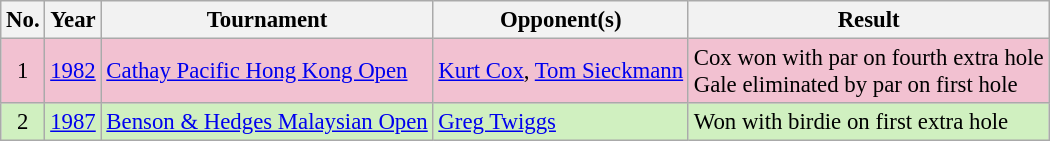<table class="wikitable" style="font-size:95%;">
<tr>
<th>No.</th>
<th>Year</th>
<th>Tournament</th>
<th>Opponent(s)</th>
<th>Result</th>
</tr>
<tr style="background:#F2C1D1;">
<td align=center>1</td>
<td><a href='#'>1982</a></td>
<td><a href='#'>Cathay Pacific Hong Kong Open</a></td>
<td> <a href='#'>Kurt Cox</a>,  <a href='#'>Tom Sieckmann</a></td>
<td>Cox won with par on fourth extra hole<br>Gale eliminated by par on first hole</td>
</tr>
<tr style="background:#D0F0C0;">
<td align=center>2</td>
<td><a href='#'>1987</a></td>
<td><a href='#'>Benson & Hedges Malaysian Open</a></td>
<td> <a href='#'>Greg Twiggs</a></td>
<td>Won with birdie on first extra hole</td>
</tr>
</table>
